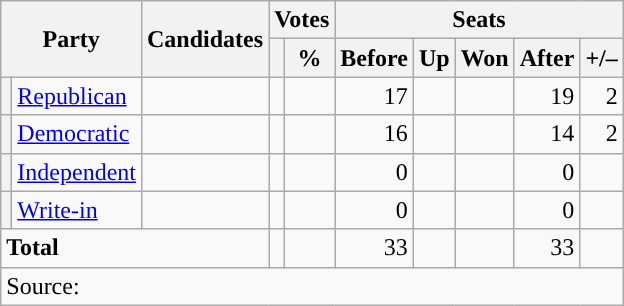<table class="wikitable">
<tr>
<th colspan="2" rowspan="2">Party</th>
<th rowspan="2">Candidates</th>
<th colspan="2">Votes</th>
<th colspan="5">Seats</th>
</tr>
<tr>
<th></th>
<th>%</th>
<th>Before</th>
<th>Up</th>
<th>Won</th>
<th>After</th>
<th>+/–</th>
</tr>
<tr>
<th style="background-color:"></th>
<td><a href='#'>Republican</a></td>
<td align="right"></td>
<td align="right"></td>
<td align="right"></td>
<td align="right">17</td>
<td align="right"></td>
<td align="right"></td>
<td align="right">19</td>
<td align="right"> 2</td>
</tr>
<tr>
<th style="background-color:"></th>
<td><a href='#'>Democratic</a></td>
<td align="right"></td>
<td align="right"></td>
<td align="right"></td>
<td align="right">16</td>
<td align="right"></td>
<td align="right"></td>
<td align="right">14</td>
<td align="right"> 2</td>
</tr>
<tr>
<th style="background-color:"></th>
<td><a href='#'>Independent</a></td>
<td align="right"></td>
<td align="right"></td>
<td align="right"></td>
<td align="right">0</td>
<td align="right"></td>
<td align="right"></td>
<td align="right">0</td>
<td align="right"></td>
</tr>
<tr>
<th style="background-color:"></th>
<td><a href='#'>Write-in</a></td>
<td align="right"></td>
<td align="right"></td>
<td align="right"></td>
<td align="right">0</td>
<td align="right"></td>
<td align="right"></td>
<td align="right">0</td>
<td align="right"></td>
</tr>
<tr>
<td colspan="3" align="left"><strong>Total</strong></td>
<td align="right"></td>
<td align="right"></td>
<td align="right">33</td>
<td align="right"></td>
<td align="right"></td>
<td align="right">33</td>
<td align="right"></td>
</tr>
<tr>
<td colspan="10">Source: </td>
</tr>
</table>
